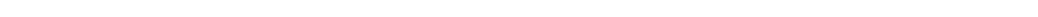<table style="width:88%; text-align:center;">
<tr style="color:white;">
<td style="background:"><strong>36</strong></td>
<td style="background:"><strong>4</strong></td>
<td style="background:"><strong>23</strong></td>
</tr>
</table>
